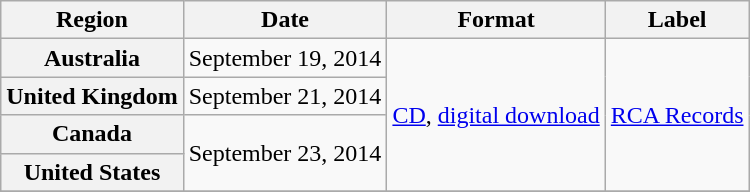<table class="wikitable plainrowheaders">
<tr>
<th scope="col">Region</th>
<th scope="col">Date</th>
<th scope="col">Format</th>
<th scope="col">Label</th>
</tr>
<tr>
<th scope="row">Australia</th>
<td>September 19, 2014</td>
<td rowspan="4"><a href='#'>CD</a>, <a href='#'>digital download</a></td>
<td rowspan="4"><a href='#'>RCA Records</a></td>
</tr>
<tr>
<th scope="row">United Kingdom</th>
<td>September 21, 2014</td>
</tr>
<tr>
<th scope="row">Canada</th>
<td rowspan="2">September 23, 2014</td>
</tr>
<tr>
<th scope="row">United States</th>
</tr>
<tr>
</tr>
</table>
